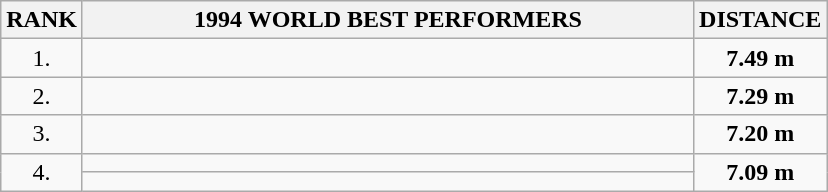<table class=wikitable>
<tr>
<th>RANK</th>
<th align="center" style="width: 25em">1994 WORLD BEST PERFORMERS</th>
<th align="center" style="width: 5em">DISTANCE</th>
</tr>
<tr>
<td align="center">1.</td>
<td></td>
<td align="center"><strong>7.49 m</strong></td>
</tr>
<tr>
<td align="center">2.</td>
<td></td>
<td align="center"><strong>7.29 m</strong></td>
</tr>
<tr>
<td align="center">3.</td>
<td></td>
<td align="center"><strong>7.20 m</strong></td>
</tr>
<tr>
<td rowspan=2 align="center">4.</td>
<td></td>
<td rowspan=2 align="center"><strong>7.09 m</strong></td>
</tr>
<tr>
<td></td>
</tr>
</table>
